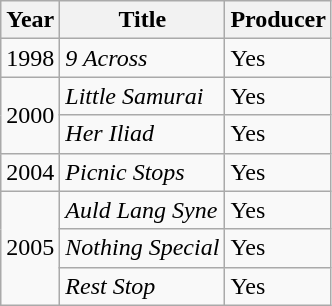<table class="wikitable">
<tr>
<th>Year</th>
<th>Title</th>
<th>Producer</th>
</tr>
<tr>
<td>1998</td>
<td><em>9 Across</em></td>
<td>Yes</td>
</tr>
<tr>
<td rowspan="2">2000</td>
<td><em>Little Samurai</em></td>
<td>Yes</td>
</tr>
<tr>
<td><em>Her Iliad</em></td>
<td>Yes</td>
</tr>
<tr>
<td>2004</td>
<td><em>Picnic Stops</em></td>
<td>Yes</td>
</tr>
<tr>
<td rowspan="3">2005</td>
<td><em>Auld Lang Syne</em></td>
<td>Yes</td>
</tr>
<tr>
<td><em>Nothing Special</em></td>
<td>Yes</td>
</tr>
<tr>
<td><em>Rest Stop</em></td>
<td>Yes</td>
</tr>
</table>
